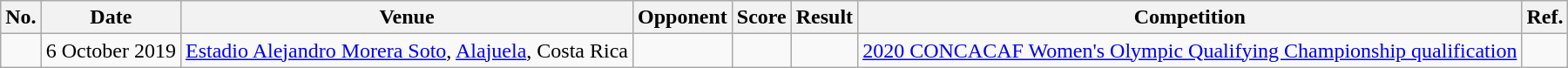<table class="wikitable">
<tr>
<th>No.</th>
<th>Date</th>
<th>Venue</th>
<th>Opponent</th>
<th>Score</th>
<th>Result</th>
<th>Competition</th>
<th>Ref.</th>
</tr>
<tr>
<td></td>
<td>6 October 2019</td>
<td><a href='#'>Estadio Alejandro Morera Soto</a>, <a href='#'>Alajuela</a>, Costa Rica</td>
<td></td>
<td></td>
<td></td>
<td><a href='#'>2020 CONCACAF Women's Olympic Qualifying Championship qualification</a></td>
<td></td>
</tr>
</table>
